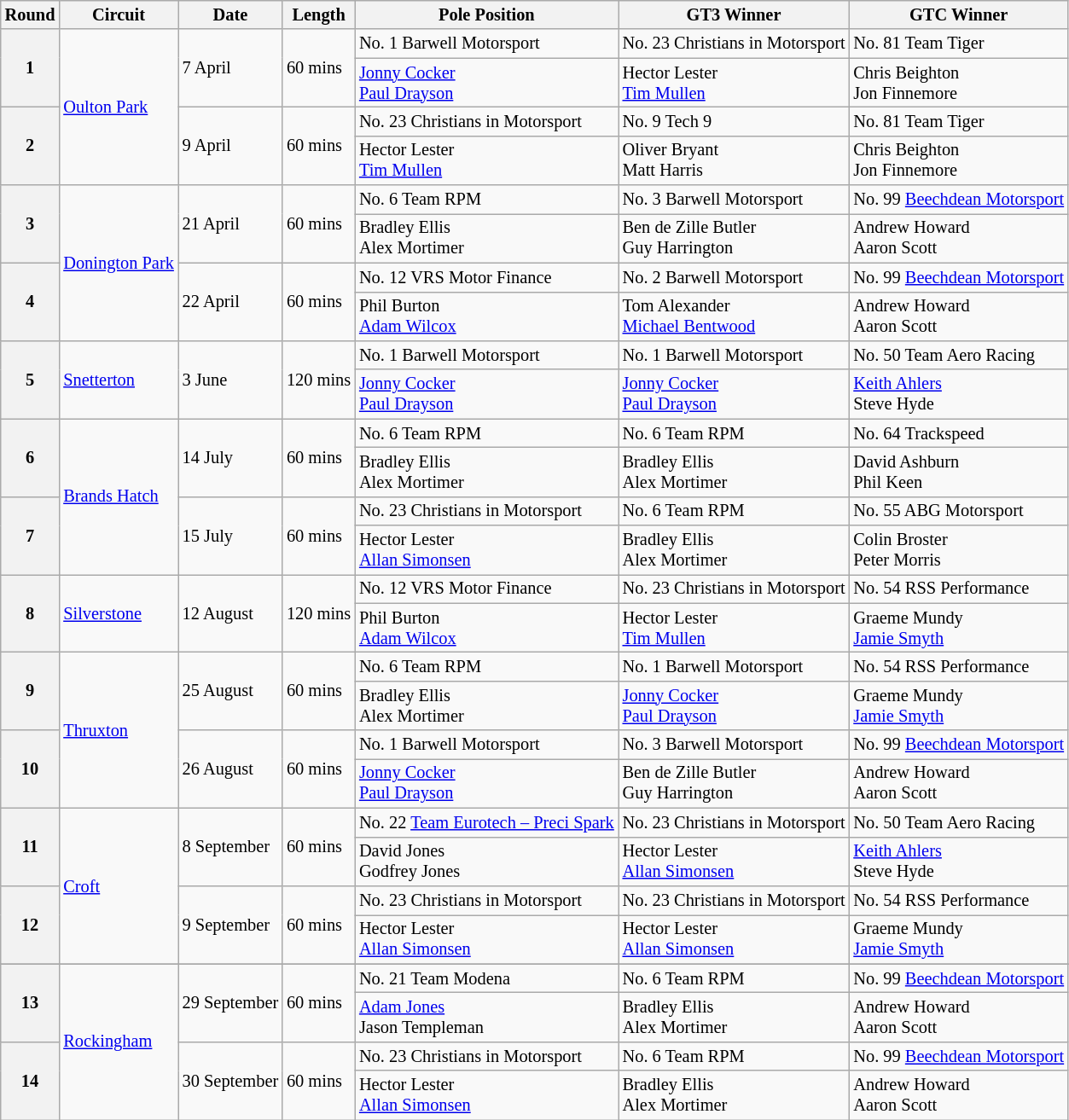<table class="wikitable" style="font-size: 85%">
<tr>
<th>Round</th>
<th>Circuit</th>
<th>Date</th>
<th>Length</th>
<th>Pole Position</th>
<th>GT3 Winner</th>
<th>GTC Winner</th>
</tr>
<tr>
<th rowspan=2>1</th>
<td rowspan=4> <a href='#'>Oulton Park</a></td>
<td rowspan=2>7 April</td>
<td rowspan=2>60 mins</td>
<td>No. 1 Barwell Motorsport</td>
<td>No. 23 Christians in Motorsport</td>
<td>No. 81 Team Tiger</td>
</tr>
<tr>
<td> <a href='#'>Jonny Cocker</a><br> <a href='#'>Paul Drayson</a></td>
<td> Hector Lester<br> <a href='#'>Tim Mullen</a></td>
<td> Chris Beighton<br> Jon Finnemore</td>
</tr>
<tr>
<th rowspan=2>2</th>
<td rowspan=2>9 April</td>
<td rowspan=2>60 mins</td>
<td>No. 23 Christians in Motorsport</td>
<td>No. 9 Tech 9</td>
<td>No. 81 Team Tiger</td>
</tr>
<tr>
<td> Hector Lester<br> <a href='#'>Tim Mullen</a></td>
<td> Oliver Bryant<br> Matt Harris</td>
<td> Chris Beighton<br> Jon Finnemore</td>
</tr>
<tr>
<th rowspan=2>3</th>
<td rowspan=4> <a href='#'>Donington Park</a></td>
<td rowspan=2>21 April</td>
<td rowspan=2>60 mins</td>
<td>No. 6 Team RPM</td>
<td>No. 3 Barwell Motorsport</td>
<td>No. 99 <a href='#'>Beechdean Motorsport</a></td>
</tr>
<tr>
<td> Bradley Ellis<br> Alex Mortimer</td>
<td> Ben de Zille Butler<br> Guy Harrington</td>
<td> Andrew Howard<br> Aaron Scott</td>
</tr>
<tr>
<th rowspan=2>4</th>
<td rowspan=2>22 April</td>
<td rowspan=2>60 mins</td>
<td>No. 12 VRS Motor Finance</td>
<td>No. 2 Barwell Motorsport</td>
<td>No. 99 <a href='#'>Beechdean Motorsport</a></td>
</tr>
<tr>
<td> Phil Burton<br> <a href='#'>Adam Wilcox</a></td>
<td> Tom Alexander<br> <a href='#'>Michael Bentwood</a></td>
<td> Andrew Howard<br> Aaron Scott</td>
</tr>
<tr>
<th rowspan=2>5</th>
<td rowspan=2> <a href='#'>Snetterton</a></td>
<td rowspan=2>3 June</td>
<td rowspan=2>120 mins</td>
<td>No. 1 Barwell Motorsport</td>
<td>No. 1 Barwell Motorsport</td>
<td>No. 50 Team Aero Racing</td>
</tr>
<tr>
<td> <a href='#'>Jonny Cocker</a><br> <a href='#'>Paul Drayson</a></td>
<td> <a href='#'>Jonny Cocker</a><br> <a href='#'>Paul Drayson</a></td>
<td> <a href='#'>Keith Ahlers</a><br> Steve Hyde</td>
</tr>
<tr>
<th rowspan=2>6</th>
<td rowspan=4> <a href='#'>Brands Hatch</a></td>
<td rowspan=2>14 July</td>
<td rowspan=2>60 mins</td>
<td>No. 6 Team RPM</td>
<td>No. 6 Team RPM</td>
<td>No. 64 Trackspeed</td>
</tr>
<tr>
<td> Bradley Ellis<br> Alex Mortimer</td>
<td> Bradley Ellis<br> Alex Mortimer</td>
<td> David Ashburn<br> Phil Keen</td>
</tr>
<tr>
<th rowspan=2>7</th>
<td rowspan=2>15 July</td>
<td rowspan=2>60 mins</td>
<td>No. 23 Christians in Motorsport</td>
<td>No. 6 Team RPM</td>
<td>No. 55 ABG Motorsport</td>
</tr>
<tr>
<td> Hector Lester<br> <a href='#'>Allan Simonsen</a></td>
<td> Bradley Ellis<br> Alex Mortimer</td>
<td> Colin Broster<br> Peter Morris</td>
</tr>
<tr>
<th rowspan=2>8</th>
<td rowspan=2> <a href='#'>Silverstone</a></td>
<td rowspan=2>12 August</td>
<td rowspan=2>120 mins</td>
<td>No. 12 VRS Motor Finance</td>
<td>No. 23 Christians in Motorsport</td>
<td>No. 54 RSS Performance</td>
</tr>
<tr>
<td> Phil Burton<br> <a href='#'>Adam Wilcox</a></td>
<td> Hector Lester<br> <a href='#'>Tim Mullen</a></td>
<td> Graeme Mundy<br> <a href='#'>Jamie Smyth</a></td>
</tr>
<tr>
<th rowspan=2>9</th>
<td rowspan=4> <a href='#'>Thruxton</a></td>
<td rowspan=2>25 August</td>
<td rowspan=2>60 mins</td>
<td>No. 6 Team RPM</td>
<td>No. 1 Barwell Motorsport</td>
<td>No. 54 RSS Performance</td>
</tr>
<tr>
<td> Bradley Ellis<br> Alex Mortimer</td>
<td> <a href='#'>Jonny Cocker</a><br> <a href='#'>Paul Drayson</a></td>
<td> Graeme Mundy<br> <a href='#'>Jamie Smyth</a></td>
</tr>
<tr>
<th rowspan=2>10</th>
<td rowspan=2>26 August</td>
<td rowspan=2>60 mins</td>
<td>No. 1 Barwell Motorsport</td>
<td>No. 3 Barwell Motorsport</td>
<td>No. 99 <a href='#'>Beechdean Motorsport</a></td>
</tr>
<tr>
<td> <a href='#'>Jonny Cocker</a><br> <a href='#'>Paul Drayson</a></td>
<td> Ben de Zille Butler<br> Guy Harrington</td>
<td> Andrew Howard<br> Aaron Scott</td>
</tr>
<tr>
<th rowspan=2>11</th>
<td rowspan=4> <a href='#'>Croft</a></td>
<td rowspan=2>8 September</td>
<td rowspan=2>60 mins</td>
<td>No. 22 <a href='#'>Team Eurotech – Preci Spark</a></td>
<td>No. 23 Christians in Motorsport</td>
<td>No. 50 Team Aero Racing</td>
</tr>
<tr>
<td> David Jones<br> Godfrey Jones</td>
<td> Hector Lester<br> <a href='#'>Allan Simonsen</a></td>
<td> <a href='#'>Keith Ahlers</a><br> Steve Hyde</td>
</tr>
<tr>
<th rowspan=2>12</th>
<td rowspan=2>9 September</td>
<td rowspan=2>60 mins</td>
<td>No. 23 Christians in Motorsport</td>
<td>No. 23 Christians in Motorsport</td>
<td>No. 54 RSS Performance</td>
</tr>
<tr>
<td> Hector Lester<br> <a href='#'>Allan Simonsen</a></td>
<td> Hector Lester<br> <a href='#'>Allan Simonsen</a></td>
<td> Graeme Mundy<br> <a href='#'>Jamie Smyth</a></td>
</tr>
<tr>
</tr>
<tr>
<th rowspan=2>13</th>
<td rowspan=4> <a href='#'>Rockingham</a></td>
<td rowspan=2>29 September</td>
<td rowspan=2>60 mins</td>
<td>No. 21 Team Modena</td>
<td>No. 6 Team RPM</td>
<td>No. 99 <a href='#'>Beechdean Motorsport</a></td>
</tr>
<tr>
<td> <a href='#'>Adam Jones</a><br> Jason Templeman</td>
<td> Bradley Ellis<br> Alex Mortimer</td>
<td> Andrew Howard<br> Aaron Scott</td>
</tr>
<tr>
<th rowspan=2>14</th>
<td rowspan=2>30 September</td>
<td rowspan=2>60 mins</td>
<td>No. 23 Christians in Motorsport</td>
<td>No. 6 Team RPM</td>
<td>No. 99 <a href='#'>Beechdean Motorsport</a></td>
</tr>
<tr>
<td> Hector Lester<br> <a href='#'>Allan Simonsen</a></td>
<td> Bradley Ellis<br> Alex Mortimer</td>
<td> Andrew Howard<br> Aaron Scott</td>
</tr>
</table>
